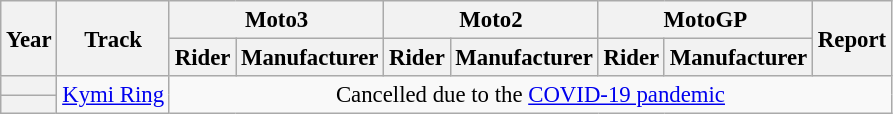<table class="wikitable" style="font-size: 95%;">
<tr>
<th rowspan=2>Year</th>
<th rowspan=2>Track</th>
<th colspan=2>Moto3</th>
<th colspan=2>Moto2</th>
<th colspan=2>MotoGP</th>
<th rowspan=2>Report</th>
</tr>
<tr>
<th>Rider</th>
<th>Manufacturer</th>
<th>Rider</th>
<th>Manufacturer</th>
<th>Rider</th>
<th>Manufacturer</th>
</tr>
<tr>
<th></th>
<td rowspan="2"><a href='#'>Kymi Ring</a></td>
<td align=center rowspan=2 colspan=7>Cancelled due to the <a href='#'>COVID-19 pandemic</a></td>
</tr>
<tr>
<th></th>
</tr>
</table>
